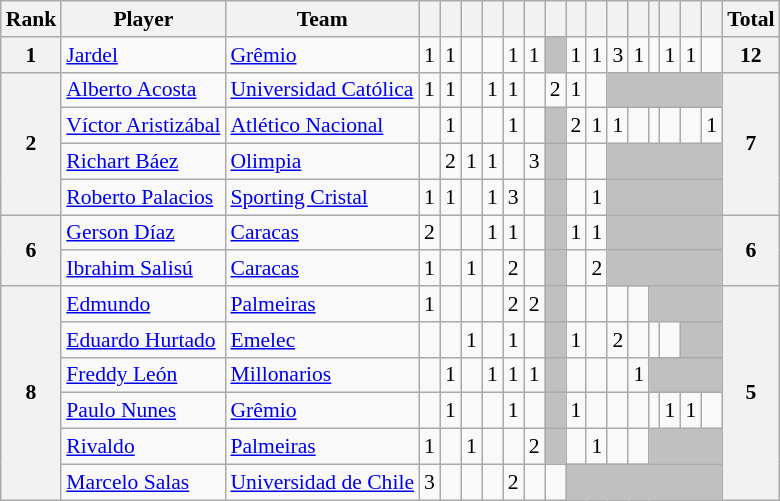<table class="wikitable" style="text-align:center; font-size:90%">
<tr>
<th>Rank</th>
<th>Player</th>
<th>Team</th>
<th></th>
<th></th>
<th></th>
<th></th>
<th></th>
<th></th>
<th></th>
<th></th>
<th></th>
<th></th>
<th></th>
<th></th>
<th></th>
<th></th>
<th></th>
<th>Total</th>
</tr>
<tr>
<th>1</th>
<td align=left> <a href='#'>Jardel</a></td>
<td align=left> <a href='#'>Grêmio</a></td>
<td>1</td>
<td>1</td>
<td></td>
<td></td>
<td>1</td>
<td>1</td>
<td bgcolor="silver"></td>
<td>1</td>
<td>1</td>
<td>3</td>
<td>1</td>
<td></td>
<td>1</td>
<td>1</td>
<td></td>
<th>12</th>
</tr>
<tr>
<th rowspan=4>2</th>
<td align=left> <a href='#'>Alberto Acosta</a></td>
<td align=left> <a href='#'>Universidad Católica</a></td>
<td>1</td>
<td>1</td>
<td></td>
<td>1</td>
<td>1</td>
<td></td>
<td>2</td>
<td>1</td>
<td></td>
<td bgcolor="silver" colspan=6></td>
<th rowspan=4>7</th>
</tr>
<tr>
<td align=left> <a href='#'>Víctor Aristizábal</a></td>
<td align=left> <a href='#'>Atlético Nacional</a></td>
<td></td>
<td>1</td>
<td></td>
<td></td>
<td>1</td>
<td></td>
<td bgcolor="silver"></td>
<td>2</td>
<td>1</td>
<td>1</td>
<td></td>
<td></td>
<td></td>
<td></td>
<td>1</td>
</tr>
<tr>
<td align=left> <a href='#'>Richart Báez</a></td>
<td align=left> <a href='#'>Olimpia</a></td>
<td></td>
<td>2</td>
<td>1</td>
<td>1</td>
<td></td>
<td>3</td>
<td bgcolor="silver"></td>
<td></td>
<td></td>
<td bgcolor="silver" colspan=6></td>
</tr>
<tr>
<td align=left> <a href='#'>Roberto Palacios</a></td>
<td align=left> <a href='#'>Sporting Cristal</a></td>
<td>1</td>
<td>1</td>
<td></td>
<td>1</td>
<td>3</td>
<td></td>
<td bgcolor="silver"></td>
<td></td>
<td>1</td>
<td bgcolor="silver" colspan=6></td>
</tr>
<tr>
<th rowspan=2>6</th>
<td align=left> <a href='#'>Gerson Díaz</a></td>
<td align=left> <a href='#'>Caracas</a></td>
<td>2</td>
<td></td>
<td></td>
<td>1</td>
<td>1</td>
<td></td>
<td bgcolor="silver"></td>
<td>1</td>
<td>1</td>
<td bgcolor="silver" colspan=6></td>
<th rowspan=2>6</th>
</tr>
<tr>
<td align=left> <a href='#'>Ibrahim Salisú</a></td>
<td align=left> <a href='#'>Caracas</a></td>
<td>1</td>
<td></td>
<td>1</td>
<td></td>
<td>2</td>
<td></td>
<td bgcolor="silver"></td>
<td></td>
<td>2</td>
<td bgcolor="silver" colspan=6></td>
</tr>
<tr>
<th rowspan=6>8</th>
<td align=left> <a href='#'>Edmundo</a></td>
<td align=left> <a href='#'>Palmeiras</a></td>
<td>1</td>
<td></td>
<td></td>
<td></td>
<td>2</td>
<td>2</td>
<td bgcolor="silver"></td>
<td></td>
<td></td>
<td></td>
<td></td>
<td bgcolor="silver" colspan=4></td>
<th rowspan=6>5</th>
</tr>
<tr>
<td align=left> <a href='#'>Eduardo Hurtado</a></td>
<td align=left> <a href='#'>Emelec</a></td>
<td></td>
<td></td>
<td>1</td>
<td></td>
<td>1</td>
<td></td>
<td bgcolor="silver"></td>
<td>1</td>
<td></td>
<td>2</td>
<td></td>
<td></td>
<td></td>
<td bgcolor="silver" colspan=2></td>
</tr>
<tr>
<td align=left> <a href='#'>Freddy León</a></td>
<td align=left> <a href='#'>Millonarios</a></td>
<td></td>
<td>1</td>
<td></td>
<td>1</td>
<td>1</td>
<td>1</td>
<td bgcolor="silver"></td>
<td></td>
<td></td>
<td></td>
<td>1</td>
<td bgcolor="silver" colspan=4></td>
</tr>
<tr>
<td align=left> <a href='#'>Paulo Nunes</a></td>
<td align=left> <a href='#'>Grêmio</a></td>
<td></td>
<td>1</td>
<td></td>
<td></td>
<td>1</td>
<td></td>
<td bgcolor="silver"></td>
<td>1</td>
<td></td>
<td></td>
<td></td>
<td></td>
<td>1</td>
<td>1</td>
<td></td>
</tr>
<tr>
<td align=left> <a href='#'>Rivaldo</a></td>
<td align=left> <a href='#'>Palmeiras</a></td>
<td>1</td>
<td></td>
<td>1</td>
<td></td>
<td></td>
<td>2</td>
<td bgcolor="silver"></td>
<td></td>
<td>1</td>
<td></td>
<td></td>
<td bgcolor="silver" colspan=4></td>
</tr>
<tr>
<td align=left> <a href='#'>Marcelo Salas</a></td>
<td align=left> <a href='#'>Universidad de Chile</a></td>
<td>3</td>
<td></td>
<td></td>
<td></td>
<td>2</td>
<td></td>
<td></td>
<td bgcolor="silver" colspan=8></td>
</tr>
</table>
